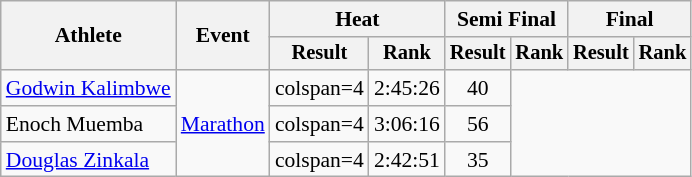<table class=wikitable style="font-size:90%">
<tr>
<th rowspan="2">Athlete</th>
<th rowspan="2">Event</th>
<th colspan="2">Heat</th>
<th colspan="2">Semi Final</th>
<th colspan="2">Final</th>
</tr>
<tr style="font-size:95%">
<th>Result</th>
<th>Rank</th>
<th>Result</th>
<th>Rank</th>
<th>Result</th>
<th>Rank</th>
</tr>
<tr align=center>
<td align=left><a href='#'>Godwin Kalimbwe</a></td>
<td align=left rowspan=3><a href='#'>Marathon</a></td>
<td>colspan=4 </td>
<td>2:45:26</td>
<td>40</td>
</tr>
<tr align=center>
<td align=left>Enoch Muemba</td>
<td>colspan=4 </td>
<td>3:06:16</td>
<td>56</td>
</tr>
<tr align=center>
<td align=left><a href='#'>Douglas Zinkala</a></td>
<td>colspan=4 </td>
<td>2:42:51</td>
<td>35</td>
</tr>
</table>
